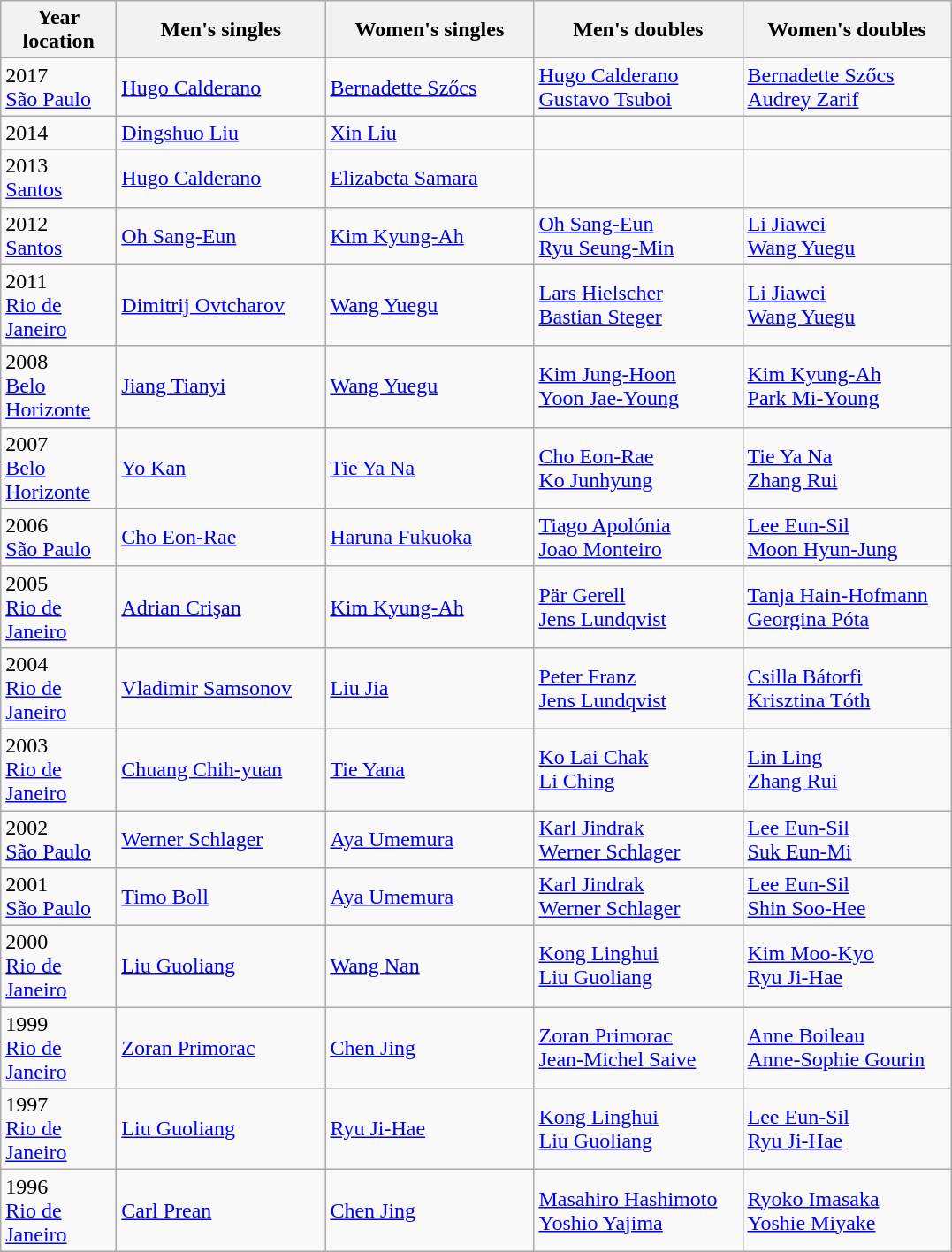<table class="wikitable">
<tr>
<th width="80">Year <br> location</th>
<th style="width:150px;">Men's singles</th>
<th style="width:150px;">Women's singles</th>
<th style="width:150px;">Men's doubles</th>
<th style="width:150px;">Women's doubles</th>
</tr>
<tr>
<td>2017<br> <a href='#'>São Paulo</a></td>
<td> <a href='#'>Hugo Calderano</a></td>
<td> <a href='#'>Bernadette Szőcs</a></td>
<td> <a href='#'>Hugo Calderano</a><br> <a href='#'>Gustavo Tsuboi</a></td>
<td> <a href='#'>Bernadette Szőcs</a><br> <a href='#'>Audrey Zarif</a></td>
</tr>
<tr>
<td>2014</td>
<td> <a href='#'>Dingshuo Liu</a></td>
<td> <a href='#'>Xin Liu</a></td>
<td></td>
<td></td>
</tr>
<tr>
<td>2013<br> <a href='#'>Santos</a></td>
<td> <a href='#'>Hugo Calderano</a></td>
<td> <a href='#'>Elizabeta Samara</a></td>
<td></td>
<td></td>
</tr>
<tr>
<td>2012<br> <a href='#'>Santos</a></td>
<td> <a href='#'>Oh Sang-Eun</a></td>
<td> <a href='#'>Kim Kyung-Ah</a></td>
<td> <a href='#'>Oh Sang-Eun</a><br>  <a href='#'>Ryu Seung-Min</a></td>
<td> <a href='#'>Li Jiawei</a><br>  <a href='#'>Wang Yuegu</a></td>
</tr>
<tr>
<td>2011<br> <a href='#'>Rio de Janeiro</a></td>
<td> <a href='#'>Dimitrij Ovtcharov</a></td>
<td> <a href='#'>Wang Yuegu</a></td>
<td> <a href='#'>Lars Hielscher</a><br>  <a href='#'>Bastian Steger</a></td>
<td> <a href='#'>Li Jiawei</a><br>  <a href='#'>Wang Yuegu</a></td>
</tr>
<tr>
<td>2008<br> <a href='#'>Belo Horizonte</a></td>
<td> <a href='#'>Jiang Tianyi</a></td>
<td> <a href='#'>Wang Yuegu</a></td>
<td> <a href='#'>Kim Jung-Hoon</a><br>  <a href='#'>Yoon Jae-Young</a></td>
<td> <a href='#'>Kim Kyung-Ah</a><br>  <a href='#'>Park Mi-Young</a></td>
</tr>
<tr>
<td>2007<br> <a href='#'>Belo Horizonte</a></td>
<td> <a href='#'>Yo Kan</a></td>
<td> <a href='#'>Tie Ya Na</a></td>
<td> <a href='#'>Cho Eon-Rae</a><br>  <a href='#'>Ko Junhyung</a></td>
<td> <a href='#'>Tie Ya Na</a><br>  <a href='#'>Zhang Rui</a></td>
</tr>
<tr>
<td>2006<br> <a href='#'>São Paulo</a></td>
<td> <a href='#'>Cho Eon-Rae</a></td>
<td> <a href='#'>Haruna Fukuoka</a></td>
<td> <a href='#'>Tiago Apolónia</a><br>  <a href='#'>Joao Monteiro</a></td>
<td> <a href='#'>Lee Eun-Sil</a><br>  <a href='#'>Moon Hyun-Jung</a></td>
</tr>
<tr>
<td>2005<br> <a href='#'>Rio de Janeiro</a></td>
<td> <a href='#'>Adrian Crişan</a></td>
<td> <a href='#'>Kim Kyung-Ah</a></td>
<td> <a href='#'>Pär Gerell</a><br>  <a href='#'>Jens Lundqvist</a></td>
<td> <a href='#'>Tanja Hain-Hofmann</a><br>  <a href='#'>Georgina Póta</a></td>
</tr>
<tr>
<td>2004<br> <a href='#'>Rio de Janeiro</a></td>
<td> <a href='#'>Vladimir Samsonov</a></td>
<td> <a href='#'>Liu Jia</a></td>
<td> <a href='#'>Peter Franz</a><br>  <a href='#'>Jens Lundqvist</a></td>
<td> <a href='#'>Csilla Bátorfi</a><br>  <a href='#'>Krisztina Tóth</a></td>
</tr>
<tr>
<td>2003<br> <a href='#'>Rio de Janeiro</a></td>
<td> <a href='#'>Chuang Chih-yuan</a></td>
<td> <a href='#'>Tie Yana</a></td>
<td> <a href='#'>Ko Lai Chak</a><br>  <a href='#'>Li Ching</a></td>
<td> <a href='#'>Lin Ling</a><br>  <a href='#'>Zhang Rui</a></td>
</tr>
<tr>
<td>2002<br> <a href='#'>São Paulo</a></td>
<td> <a href='#'>Werner Schlager</a></td>
<td> <a href='#'>Aya Umemura</a></td>
<td> <a href='#'>Karl Jindrak</a><br>  <a href='#'>Werner Schlager</a></td>
<td> <a href='#'>Lee Eun-Sil</a><br>  <a href='#'>Suk Eun-Mi</a></td>
</tr>
<tr>
<td>2001<br> <a href='#'>São Paulo</a></td>
<td> <a href='#'>Timo Boll</a></td>
<td> <a href='#'>Aya Umemura</a></td>
<td> <a href='#'>Karl Jindrak</a><br>  <a href='#'>Werner Schlager</a></td>
<td> <a href='#'>Lee Eun-Sil</a><br>  <a href='#'>Shin Soo-Hee</a></td>
</tr>
<tr>
<td>2000<br> <a href='#'>Rio de Janeiro</a></td>
<td> <a href='#'>Liu Guoliang</a></td>
<td> <a href='#'>Wang Nan</a></td>
<td> <a href='#'>Kong Linghui</a><br>  <a href='#'>Liu Guoliang</a></td>
<td> <a href='#'>Kim Moo-Kyo</a><br>  <a href='#'>Ryu Ji-Hae</a></td>
</tr>
<tr>
<td>1999<br> <a href='#'>Rio de Janeiro</a></td>
<td> <a href='#'>Zoran Primorac</a></td>
<td> <a href='#'>Chen Jing</a></td>
<td> <a href='#'>Zoran Primorac</a><br>  <a href='#'>Jean-Michel Saive</a></td>
<td> <a href='#'>Anne Boileau</a><br>  <a href='#'>Anne-Sophie Gourin</a></td>
</tr>
<tr>
<td>1997<br> <a href='#'>Rio de Janeiro</a></td>
<td> <a href='#'>Liu Guoliang</a></td>
<td> <a href='#'>Ryu Ji-Hae</a></td>
<td> <a href='#'>Kong Linghui</a><br>  <a href='#'>Liu Guoliang</a></td>
<td> <a href='#'>Lee Eun-Sil</a><br>  <a href='#'>Ryu Ji-Hae</a></td>
</tr>
<tr>
<td>1996<br> <a href='#'>Rio de Janeiro</a></td>
<td> <a href='#'>Carl Prean</a></td>
<td> <a href='#'>Chen Jing</a></td>
<td> <a href='#'>Masahiro Hashimoto</a><br>  <a href='#'>Yoshio Yajima</a></td>
<td> <a href='#'>Ryoko Imasaka</a><br>  <a href='#'>Yoshie Miyake</a></td>
</tr>
</table>
